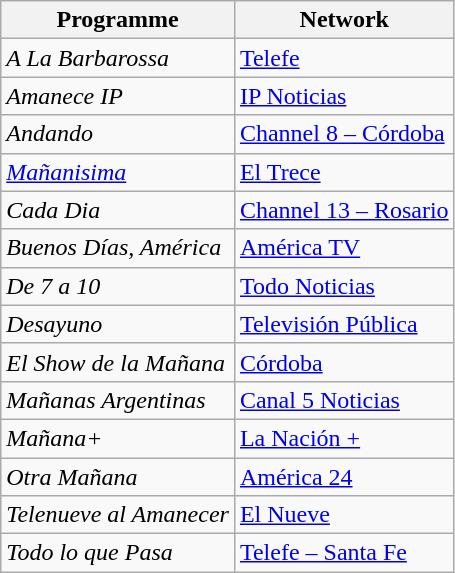<table class="wikitable">
<tr>
<th>Programme</th>
<th>Network</th>
</tr>
<tr>
<td><em>A La Barbarossa</em></td>
<td><a href='#'>Telefe</a></td>
</tr>
<tr>
<td><em>Amanece IP</em></td>
<td><a href='#'>IP Noticias</a></td>
</tr>
<tr>
<td><em>Andando</em></td>
<td><a href='#'>Channel 8 – Córdoba</a></td>
</tr>
<tr>
<td><em><a href='#'>Mañanisima</a></em></td>
<td><a href='#'>El Trece</a></td>
</tr>
<tr>
<td><em>Cada Dia</em></td>
<td><a href='#'>Channel 13 – Rosario</a></td>
</tr>
<tr>
<td><em>Buenos Días, América</em></td>
<td><a href='#'>América TV</a></td>
</tr>
<tr>
<td><em>De 7 a 10</em></td>
<td><a href='#'>Todo Noticias</a></td>
</tr>
<tr>
<td><em>Desayuno</em></td>
<td><a href='#'>Televisión Pública</a></td>
</tr>
<tr>
<td><em>El Show de la Mañana</em></td>
<td><a href='#'>Córdoba</a></td>
</tr>
<tr>
<td><em>Mañanas Argentinas</em></td>
<td><a href='#'>Canal 5 Noticias</a></td>
</tr>
<tr>
<td><em>Mañana+</em></td>
<td><a href='#'>La Nación +</a></td>
</tr>
<tr>
<td><em>Otra Mañana</em></td>
<td><a href='#'>América 24</a></td>
</tr>
<tr>
<td><em>Telenueve al Amanecer</em></td>
<td><a href='#'>El Nueve</a></td>
</tr>
<tr>
<td><em>Todo lo que Pasa</em></td>
<td><a href='#'>Telefe – Santa Fe</a></td>
</tr>
</table>
